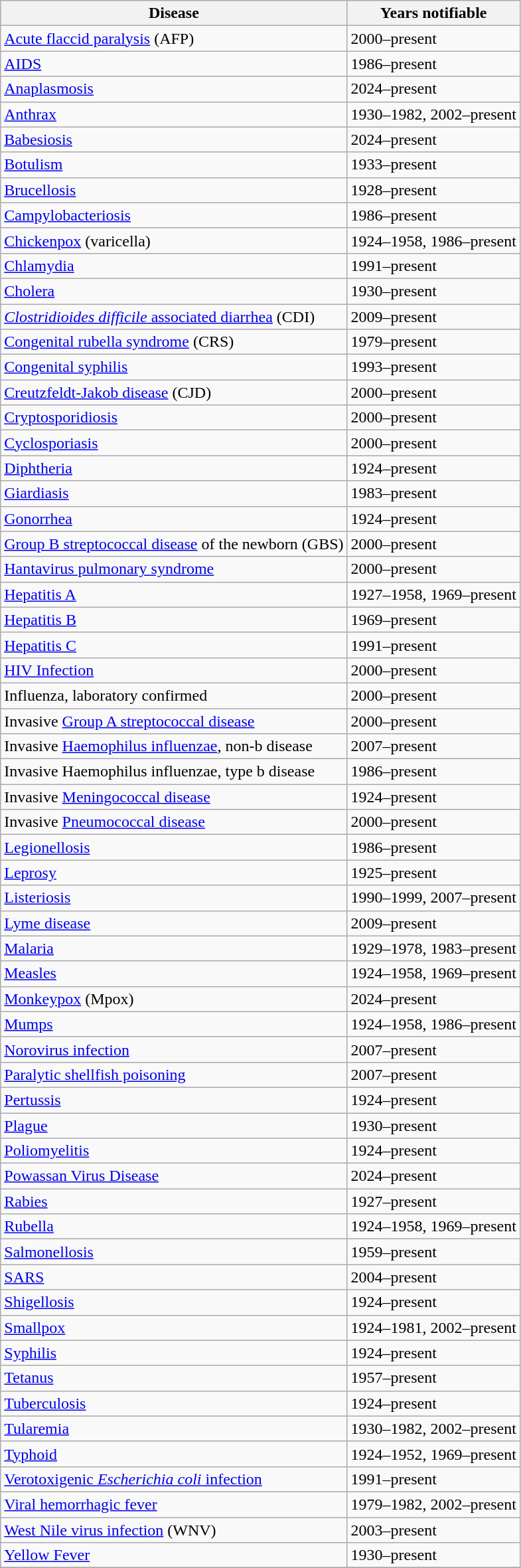<table class="wikitable sortable">
<tr>
<th>Disease</th>
<th>Years notifiable</th>
</tr>
<tr>
<td><a href='#'>Acute flaccid paralysis</a> (AFP)</td>
<td>2000–present</td>
</tr>
<tr>
<td><a href='#'>AIDS</a></td>
<td>1986–present</td>
</tr>
<tr>
<td><a href='#'>Anaplasmosis</a></td>
<td>2024–present</td>
</tr>
<tr>
<td><a href='#'>Anthrax</a></td>
<td>1930–1982, 2002–present</td>
</tr>
<tr>
<td><a href='#'>Babesiosis</a></td>
<td>2024–present</td>
</tr>
<tr>
<td><a href='#'>Botulism</a></td>
<td>1933–present</td>
</tr>
<tr>
<td><a href='#'>Brucellosis</a></td>
<td>1928–present</td>
</tr>
<tr>
<td><a href='#'>Campylobacteriosis</a></td>
<td>1986–present</td>
</tr>
<tr>
<td><a href='#'>Chickenpox</a> (varicella)</td>
<td>1924–1958, 1986–present</td>
</tr>
<tr>
<td><a href='#'>Chlamydia</a></td>
<td>1991–present</td>
</tr>
<tr>
<td><a href='#'>Cholera</a></td>
<td>1930–present</td>
</tr>
<tr>
<td><a href='#'><em> Clostridioides difficile</em> associated diarrhea</a> (CDI)</td>
<td>2009–present</td>
</tr>
<tr>
<td><a href='#'>Congenital rubella syndrome</a> (CRS)</td>
<td>1979–present</td>
</tr>
<tr>
<td><a href='#'>Congenital syphilis</a></td>
<td>1993–present</td>
</tr>
<tr>
<td><a href='#'>Creutzfeldt-Jakob disease</a> (CJD)</td>
<td>2000–present</td>
</tr>
<tr>
<td><a href='#'>Cryptosporidiosis</a></td>
<td>2000–present</td>
</tr>
<tr>
<td><a href='#'>Cyclosporiasis</a></td>
<td>2000–present</td>
</tr>
<tr>
<td><a href='#'>Diphtheria</a></td>
<td>1924–present</td>
</tr>
<tr>
<td><a href='#'>Giardiasis</a></td>
<td>1983–present</td>
</tr>
<tr>
<td><a href='#'>Gonorrhea</a></td>
<td>1924–present</td>
</tr>
<tr>
<td><a href='#'>Group B streptococcal disease</a> of the newborn (GBS)</td>
<td>2000–present</td>
</tr>
<tr>
<td><a href='#'>Hantavirus pulmonary syndrome</a></td>
<td>2000–present</td>
</tr>
<tr>
<td><a href='#'>Hepatitis A</a></td>
<td>1927–1958, 1969–present</td>
</tr>
<tr>
<td><a href='#'>Hepatitis B</a></td>
<td>1969–present</td>
</tr>
<tr>
<td><a href='#'>Hepatitis C</a></td>
<td>1991–present</td>
</tr>
<tr>
<td><a href='#'>HIV Infection</a></td>
<td>2000–present</td>
</tr>
<tr>
<td>Influenza, laboratory confirmed</td>
<td>2000–present</td>
</tr>
<tr>
<td>Invasive <a href='#'>Group A streptococcal disease</a></td>
<td>2000–present</td>
</tr>
<tr>
<td>Invasive <a href='#'>Haemophilus influenzae</a>, non-b disease</td>
<td>2007–present</td>
</tr>
<tr>
<td>Invasive Haemophilus influenzae, type b disease</td>
<td>1986–present</td>
</tr>
<tr>
<td>Invasive <a href='#'>Meningococcal disease</a></td>
<td>1924–present</td>
</tr>
<tr>
<td>Invasive <a href='#'>Pneumococcal disease</a></td>
<td>2000–present</td>
</tr>
<tr>
<td><a href='#'>Legionellosis</a></td>
<td>1986–present</td>
</tr>
<tr>
<td><a href='#'>Leprosy</a></td>
<td>1925–present</td>
</tr>
<tr>
<td><a href='#'>Listeriosis</a></td>
<td>1990–1999, 2007–present</td>
</tr>
<tr>
<td><a href='#'>Lyme disease</a></td>
<td>2009–present</td>
</tr>
<tr>
<td><a href='#'>Malaria</a></td>
<td>1929–1978, 1983–present</td>
</tr>
<tr>
<td><a href='#'>Measles</a></td>
<td>1924–1958, 1969–present</td>
</tr>
<tr>
<td><a href='#'>Monkeypox</a> (Mpox)</td>
<td>2024–present</td>
</tr>
<tr>
<td><a href='#'>Mumps</a></td>
<td>1924–1958, 1986–present</td>
</tr>
<tr>
<td><a href='#'>Norovirus infection</a></td>
<td>2007–present</td>
</tr>
<tr>
<td><a href='#'>Paralytic shellfish poisoning</a></td>
<td>2007–present</td>
</tr>
<tr>
<td><a href='#'>Pertussis</a></td>
<td>1924–present</td>
</tr>
<tr>
<td><a href='#'>Plague</a></td>
<td>1930–present</td>
</tr>
<tr>
<td><a href='#'>Poliomyelitis</a></td>
<td>1924–present</td>
</tr>
<tr>
<td><a href='#'>Powassan Virus Disease</a></td>
<td>2024–present</td>
</tr>
<tr>
<td><a href='#'>Rabies</a></td>
<td>1927–present</td>
</tr>
<tr>
<td><a href='#'>Rubella</a></td>
<td>1924–1958, 1969–present</td>
</tr>
<tr>
<td><a href='#'>Salmonellosis</a></td>
<td>1959–present</td>
</tr>
<tr>
<td><a href='#'>SARS</a></td>
<td>2004–present</td>
</tr>
<tr>
<td><a href='#'>Shigellosis</a></td>
<td>1924–present</td>
</tr>
<tr>
<td><a href='#'>Smallpox</a></td>
<td>1924–1981, 2002–present</td>
</tr>
<tr>
<td><a href='#'>Syphilis</a></td>
<td>1924–present</td>
</tr>
<tr>
<td><a href='#'>Tetanus</a></td>
<td>1957–present</td>
</tr>
<tr>
<td><a href='#'>Tuberculosis</a></td>
<td>1924–present</td>
</tr>
<tr>
<td><a href='#'>Tularemia</a></td>
<td>1930–1982, 2002–present</td>
</tr>
<tr>
<td><a href='#'>Typhoid</a></td>
<td>1924–1952, 1969–present</td>
</tr>
<tr>
<td><a href='#'>Verotoxigenic <em>Escherichia coli</em> infection</a></td>
<td>1991–present</td>
</tr>
<tr>
<td><a href='#'>Viral hemorrhagic fever</a></td>
<td>1979–1982, 2002–present</td>
</tr>
<tr>
<td><a href='#'>West Nile virus infection</a> (WNV)</td>
<td>2003–present</td>
</tr>
<tr>
<td><a href='#'>Yellow Fever</a></td>
<td>1930–present</td>
</tr>
<tr>
</tr>
</table>
